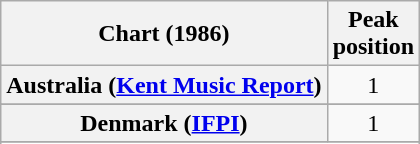<table class="wikitable sortable plainrowheaders" style="text-align:center">
<tr>
<th>Chart (1986)</th>
<th>Peak<br>position</th>
</tr>
<tr>
<th scope="row">Australia (<a href='#'>Kent Music Report</a>)</th>
<td>1</td>
</tr>
<tr>
</tr>
<tr>
<th scope="row">Denmark (<a href='#'>IFPI</a>)</th>
<td>1</td>
</tr>
<tr>
</tr>
<tr>
</tr>
<tr>
</tr>
<tr>
</tr>
<tr>
</tr>
<tr>
</tr>
<tr>
</tr>
<tr>
</tr>
</table>
